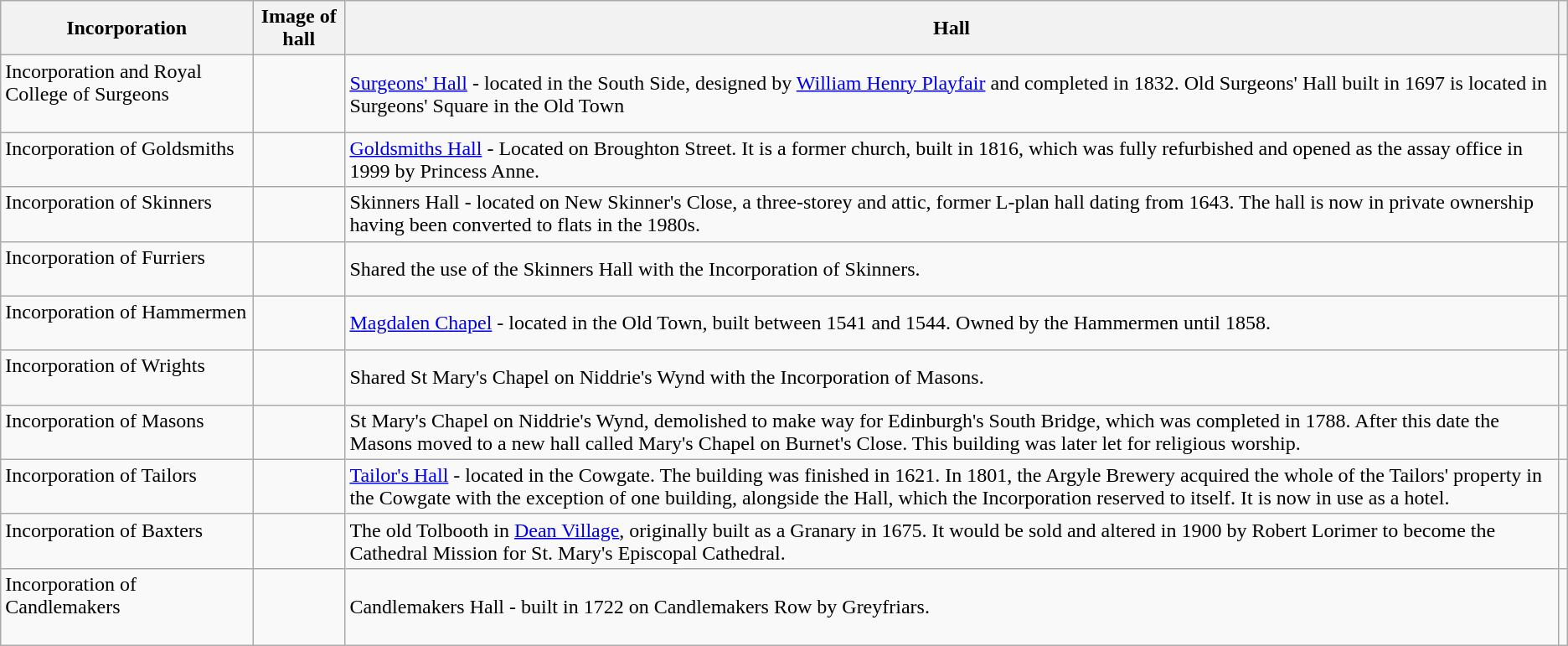<table class="wikitable">
<tr>
<th>Incorporation</th>
<th>Image of hall</th>
<th>Hall</th>
<th><br></th>
</tr>
<tr>
<td>Incorporation and Royal College of Surgeons<br><br></td>
<td></td>
<td><a href='#'>Surgeons' Hall</a> - located in the South Side, designed by <a href='#'>William Henry Playfair</a> and completed in 1832. Old Surgeons' Hall built in 1697 is located in Surgeons' Square in the Old Town</td>
<td><br></td>
</tr>
<tr>
<td>Incorporation of Goldsmiths<br><br></td>
<td></td>
<td><a href='#'>Goldsmiths Hall</a> - Located on Broughton Street. It is a former church, built in 1816, which was fully refurbished and opened as the assay office in 1999 by Princess Anne.</td>
<td><br></td>
</tr>
<tr>
<td>Incorporation of Skinners<br><br></td>
<td></td>
<td>Skinners Hall - located on New Skinner's Close, a three-storey and attic, former L-plan hall dating from 1643. The hall is now in private ownership having been converted to flats in the 1980s.</td>
<td><br></td>
</tr>
<tr>
<td>Incorporation of Furriers<br><br></td>
<td></td>
<td>Shared the use of the Skinners Hall with the Incorporation of Skinners.</td>
<td><br></td>
</tr>
<tr>
<td>Incorporation of Hammermen<br><br></td>
<td></td>
<td><a href='#'>Magdalen Chapel</a> - located in the Old Town, built between 1541 and 1544. Owned by the Hammermen until 1858.</td>
<td><br></td>
</tr>
<tr>
<td>Incorporation of Wrights<br><br></td>
<td></td>
<td>Shared St Mary's Chapel on Niddrie's Wynd with the Incorporation of Masons.</td>
<td><br></td>
</tr>
<tr>
<td>Incorporation of Masons<br><br></td>
<td></td>
<td>St Mary's Chapel on Niddrie's Wynd, demolished to make way for Edinburgh's South Bridge, which was completed in 1788. After this date the Masons moved to a new hall called Mary's Chapel on Burnet's Close. This building was later let for religious worship.</td>
<td><br></td>
</tr>
<tr>
<td>Incorporation of Tailors<br><br></td>
<td></td>
<td><a href='#'>Tailor's Hall</a> - located in the Cowgate. The building was finished in 1621. In 1801, the Argyle Brewery acquired the whole of the Tailors' property in the Cowgate with the exception of one building, alongside the Hall, which the Incorporation reserved to itself. It is now in use as a hotel.</td>
<td><br></td>
</tr>
<tr>
<td>Incorporation of Baxters<br><br></td>
<td></td>
<td>The old Tolbooth in <a href='#'>Dean Village</a>, originally built as a Granary in 1675. It would be sold and altered in 1900 by Robert Lorimer to become the Cathedral Mission for St. Mary's Episcopal Cathedral.</td>
<td><br></td>
</tr>
<tr>
<td>Incorporation of Candlemakers<br><br></td>
<td></td>
<td>Candlemakers Hall - built in 1722 on Candlemakers Row by Greyfriars.</td>
<td><br></td>
</tr>
</table>
